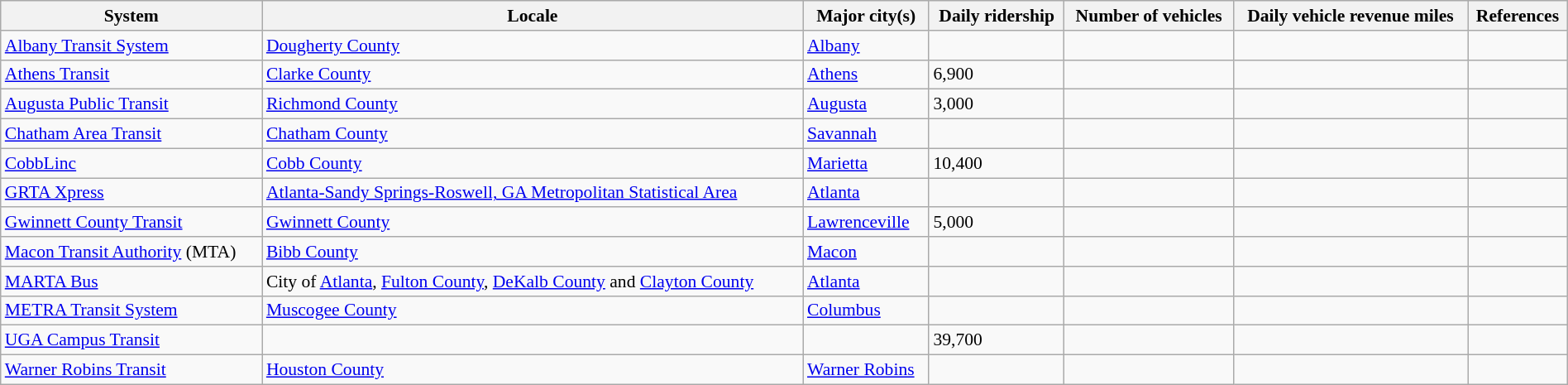<table class="wikitable sortable" style="font-size: 90%; width: 100%">
<tr>
<th>System</th>
<th>Locale</th>
<th>Major city(s)</th>
<th>Daily ridership</th>
<th>Number of vehicles</th>
<th>Daily vehicle revenue miles</th>
<th>References</th>
</tr>
<tr>
<td><a href='#'>Albany Transit System</a></td>
<td><a href='#'>Dougherty County</a></td>
<td><a href='#'>Albany</a></td>
<td></td>
<td></td>
<td></td>
<td></td>
</tr>
<tr>
<td><a href='#'>Athens Transit</a></td>
<td><a href='#'>Clarke County</a></td>
<td><a href='#'>Athens</a></td>
<td>6,900</td>
<td></td>
<td></td>
<td></td>
</tr>
<tr>
<td><a href='#'>Augusta Public Transit</a></td>
<td><a href='#'>Richmond County</a></td>
<td><a href='#'>Augusta</a></td>
<td>3,000</td>
<td></td>
<td></td>
<td></td>
</tr>
<tr>
<td><a href='#'>Chatham Area Transit</a></td>
<td><a href='#'>Chatham County</a></td>
<td><a href='#'>Savannah</a></td>
<td></td>
<td></td>
<td></td>
<td></td>
</tr>
<tr>
<td><a href='#'>CobbLinc</a></td>
<td><a href='#'>Cobb County</a></td>
<td><a href='#'>Marietta</a></td>
<td>10,400</td>
<td></td>
<td></td>
<td></td>
</tr>
<tr>
<td><a href='#'>GRTA Xpress</a></td>
<td><a href='#'>Atlanta-Sandy Springs-Roswell, GA Metropolitan Statistical Area</a></td>
<td><a href='#'>Atlanta</a></td>
<td></td>
<td></td>
<td></td>
<td></td>
</tr>
<tr>
<td><a href='#'>Gwinnett County Transit</a></td>
<td><a href='#'>Gwinnett County</a></td>
<td><a href='#'>Lawrenceville</a></td>
<td>5,000</td>
<td></td>
<td></td>
<td></td>
</tr>
<tr>
<td><a href='#'>Macon Transit Authority</a> (MTA)</td>
<td><a href='#'>Bibb County</a></td>
<td><a href='#'>Macon</a></td>
<td></td>
<td></td>
<td></td>
<td></td>
</tr>
<tr>
<td><a href='#'>MARTA Bus</a></td>
<td>City of <a href='#'>Atlanta</a>, <a href='#'>Fulton County</a>, <a href='#'>DeKalb County</a> and <a href='#'>Clayton County</a></td>
<td><a href='#'>Atlanta</a></td>
<td></td>
<td></td>
<td></td>
<td></td>
</tr>
<tr>
<td><a href='#'>METRA Transit System</a></td>
<td><a href='#'>Muscogee County</a></td>
<td><a href='#'>Columbus</a></td>
<td></td>
<td></td>
<td></td>
<td></td>
</tr>
<tr>
<td><a href='#'>UGA Campus Transit</a></td>
<td></td>
<td></td>
<td>39,700</td>
<td></td>
<td></td>
<td></td>
</tr>
<tr>
<td><a href='#'>Warner Robins Transit</a></td>
<td><a href='#'>Houston County</a></td>
<td><a href='#'>Warner Robins</a></td>
<td></td>
<td></td>
<td></td>
<td></td>
</tr>
</table>
